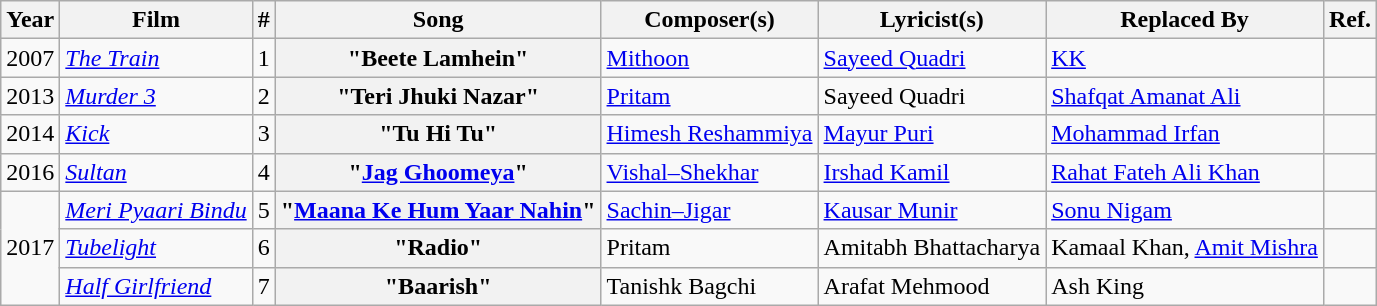<table class="wikitable plainrowheaders">
<tr>
<th scope="col">Year</th>
<th scope="col">Film</th>
<th>#</th>
<th scope="col">Song</th>
<th scope="col">Composer(s)</th>
<th scope="col">Lyricist(s)</th>
<th scope="col">Replaced By</th>
<th scope="col">Ref.</th>
</tr>
<tr>
<td>2007</td>
<td><em><a href='#'>The Train</a></em></td>
<td>1</td>
<th scope="row">"Beete Lamhein"</th>
<td><a href='#'>Mithoon</a></td>
<td><a href='#'>Sayeed Quadri</a></td>
<td><a href='#'>KK</a></td>
<td></td>
</tr>
<tr>
<td>2013</td>
<td><em><a href='#'>Murder 3</a></em></td>
<td>2</td>
<th scope="row">"Teri Jhuki Nazar"</th>
<td><a href='#'>Pritam</a></td>
<td>Sayeed Quadri</td>
<td><a href='#'>Shafqat Amanat Ali</a></td>
<td></td>
</tr>
<tr>
<td>2014</td>
<td><em><a href='#'>Kick</a></em></td>
<td>3</td>
<th scope="row">"Tu Hi Tu"</th>
<td><a href='#'>Himesh Reshammiya</a></td>
<td><a href='#'>Mayur Puri</a></td>
<td><a href='#'>Mohammad Irfan</a></td>
<td></td>
</tr>
<tr>
<td>2016</td>
<td><em><a href='#'>Sultan</a></em></td>
<td>4</td>
<th scope="row">"<a href='#'>Jag Ghoomeya</a>"</th>
<td><a href='#'>Vishal–Shekhar</a></td>
<td><a href='#'>Irshad Kamil</a></td>
<td><a href='#'>Rahat Fateh Ali Khan</a></td>
<td></td>
</tr>
<tr>
<td rowspan="3">2017</td>
<td><em><a href='#'>Meri Pyaari Bindu</a></em></td>
<td>5</td>
<th scope="row">"<a href='#'>Maana Ke Hum Yaar Nahin</a>"</th>
<td><a href='#'>Sachin–Jigar</a></td>
<td><a href='#'>Kausar Munir</a></td>
<td><a href='#'>Sonu Nigam</a></td>
<td></td>
</tr>
<tr>
<td><em><a href='#'>Tubelight</a></em></td>
<td>6</td>
<th scope="row">"Radio"</th>
<td>Pritam</td>
<td>Amitabh Bhattacharya</td>
<td>Kamaal Khan, <a href='#'>Amit Mishra</a></td>
<td></td>
</tr>
<tr>
<td><em><a href='#'>Half Girlfriend</a></em></td>
<td>7</td>
<th scope="row">"Baarish"</th>
<td>Tanishk Bagchi</td>
<td>Arafat Mehmood</td>
<td>Ash King</td>
<td></td>
</tr>
</table>
